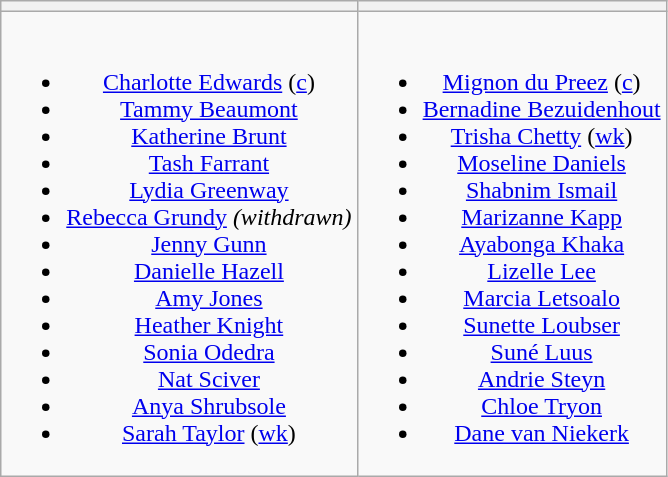<table class="wikitable" style="text-align:center">
<tr>
<th></th>
<th></th>
</tr>
<tr style="vertical-align:top">
<td><br><ul><li><a href='#'>Charlotte Edwards</a> (<a href='#'>c</a>)</li><li><a href='#'>Tammy Beaumont</a></li><li><a href='#'>Katherine Brunt</a></li><li><a href='#'>Tash Farrant</a></li><li><a href='#'>Lydia Greenway</a></li><li><a href='#'>Rebecca Grundy</a> <em>(withdrawn)</em></li><li><a href='#'>Jenny Gunn</a></li><li><a href='#'>Danielle Hazell</a></li><li><a href='#'>Amy Jones</a></li><li><a href='#'>Heather Knight</a></li><li><a href='#'>Sonia Odedra</a></li><li><a href='#'>Nat Sciver</a></li><li><a href='#'>Anya Shrubsole</a></li><li><a href='#'>Sarah Taylor</a> (<a href='#'>wk</a>)</li></ul></td>
<td><br><ul><li><a href='#'>Mignon du Preez</a> (<a href='#'>c</a>)</li><li><a href='#'>Bernadine Bezuidenhout</a></li><li><a href='#'>Trisha Chetty</a> (<a href='#'>wk</a>)</li><li><a href='#'>Moseline Daniels</a></li><li><a href='#'>Shabnim Ismail</a></li><li><a href='#'>Marizanne Kapp</a></li><li><a href='#'>Ayabonga Khaka</a></li><li><a href='#'>Lizelle Lee</a></li><li><a href='#'>Marcia Letsoalo</a></li><li><a href='#'>Sunette Loubser</a></li><li><a href='#'>Suné Luus</a></li><li><a href='#'>Andrie Steyn</a></li><li><a href='#'>Chloe Tryon</a></li><li><a href='#'>Dane van Niekerk</a></li></ul></td>
</tr>
</table>
